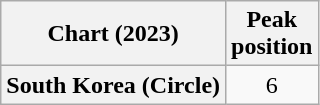<table class="wikitable plainrowheaders" style="text-align:center">
<tr>
<th scope="col">Chart (2023)</th>
<th scope="col">Peak<br>position</th>
</tr>
<tr>
<th scope="row">South Korea (Circle)</th>
<td>6</td>
</tr>
</table>
